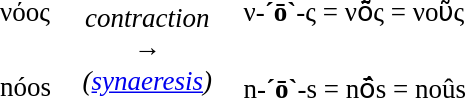<table align="center" style="font-size: large">
<tr>
<td>νόος</td>
<td rowspan=2 style="padding: 1em; text-align: center"><em>contraction </em><br>→<br><em>(<a href='#'>synaeresis</a>)</em></td>
<td>ν-<strong>´ō`</strong>-ς = νō͂ς = νοῦς</td>
</tr>
<tr>
<td>nóos</td>
<td>n-<strong>´ō`</strong>-s = nō̂s = noûs</td>
</tr>
</table>
